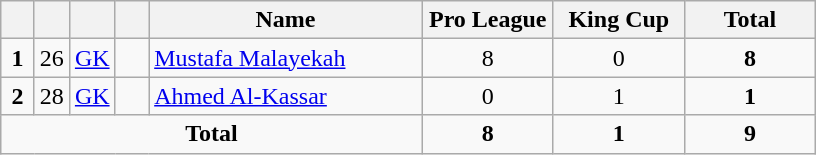<table class="wikitable" style="text-align:center">
<tr>
<th width=15></th>
<th width=15></th>
<th width=15></th>
<th width=15></th>
<th width=175>Name</th>
<th width=80>Pro League</th>
<th width=80>King Cup</th>
<th width=80>Total</th>
</tr>
<tr>
<td><strong>1</strong></td>
<td>26</td>
<td><a href='#'>GK</a></td>
<td></td>
<td align=left><a href='#'>Mustafa Malayekah</a></td>
<td>8</td>
<td>0</td>
<td><strong>8</strong></td>
</tr>
<tr>
<td><strong>2</strong></td>
<td>28</td>
<td><a href='#'>GK</a></td>
<td></td>
<td align=left><a href='#'>Ahmed Al-Kassar</a></td>
<td>0</td>
<td>1</td>
<td><strong>1</strong></td>
</tr>
<tr>
<td colspan=5><strong>Total</strong></td>
<td><strong>8</strong></td>
<td><strong>1</strong></td>
<td><strong>9</strong></td>
</tr>
</table>
